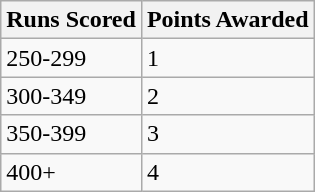<table class="wikitable">
<tr>
<th>Runs Scored</th>
<th>Points Awarded</th>
</tr>
<tr>
<td>250-299</td>
<td>1</td>
</tr>
<tr>
<td>300-349</td>
<td>2</td>
</tr>
<tr>
<td>350-399</td>
<td>3</td>
</tr>
<tr>
<td>400+</td>
<td>4</td>
</tr>
</table>
